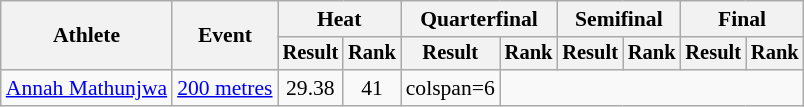<table class=wikitable style=font-size:90%>
<tr>
<th rowspan=2>Athlete</th>
<th rowspan=2>Event</th>
<th colspan=2>Heat</th>
<th colspan=2>Quarterfinal</th>
<th colspan=2>Semifinal</th>
<th colspan=2>Final</th>
</tr>
<tr style=font-size:95%>
<th>Result</th>
<th>Rank</th>
<th>Result</th>
<th>Rank</th>
<th>Result</th>
<th>Rank</th>
<th>Result</th>
<th>Rank</th>
</tr>
<tr align=center>
<td align=left><a href='#'>Annah Mathunjwa</a></td>
<td align=left><a href='#'>200 metres</a></td>
<td>29.38</td>
<td>41</td>
<td>colspan=6 </td>
</tr>
</table>
